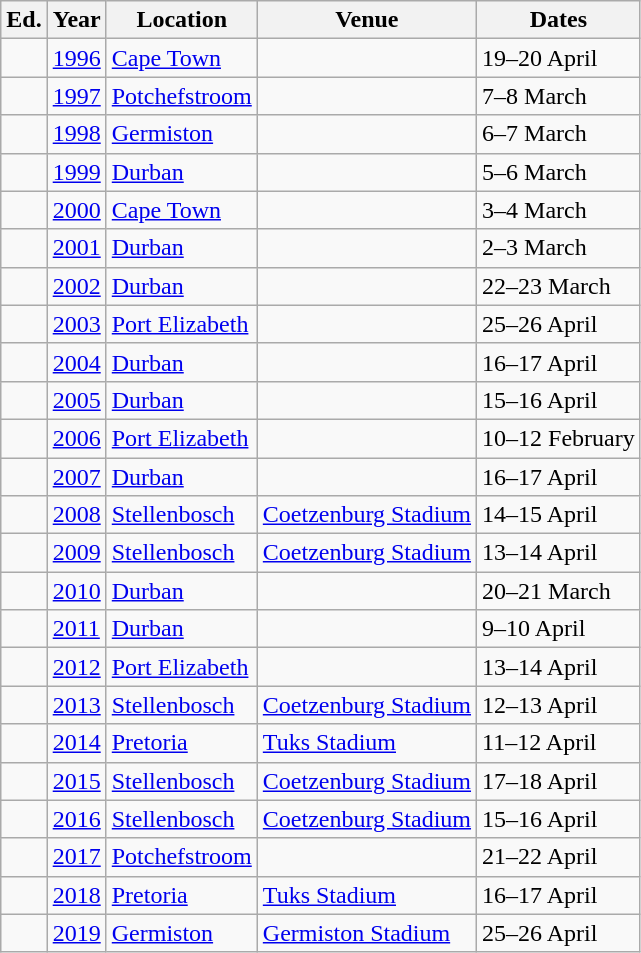<table class="wikitable sortable">
<tr>
<th>Ed.</th>
<th>Year</th>
<th>Location</th>
<th>Venue</th>
<th class="unsortable">Dates</th>
</tr>
<tr>
<td></td>
<td><a href='#'>1996</a></td>
<td><a href='#'>Cape Town</a></td>
<td></td>
<td>19–20 April</td>
</tr>
<tr>
<td></td>
<td><a href='#'>1997</a></td>
<td><a href='#'>Potchefstroom</a></td>
<td></td>
<td>7–8 March</td>
</tr>
<tr>
<td></td>
<td><a href='#'>1998</a></td>
<td><a href='#'>Germiston</a></td>
<td></td>
<td>6–7 March</td>
</tr>
<tr>
<td></td>
<td><a href='#'>1999</a></td>
<td><a href='#'>Durban</a></td>
<td></td>
<td>5–6 March</td>
</tr>
<tr>
<td></td>
<td><a href='#'>2000</a></td>
<td><a href='#'>Cape Town</a></td>
<td></td>
<td>3–4 March</td>
</tr>
<tr>
<td></td>
<td><a href='#'>2001</a></td>
<td><a href='#'>Durban</a></td>
<td></td>
<td>2–3 March</td>
</tr>
<tr>
<td></td>
<td><a href='#'>2002</a></td>
<td><a href='#'>Durban</a></td>
<td></td>
<td>22–23 March</td>
</tr>
<tr>
<td></td>
<td><a href='#'>2003</a></td>
<td><a href='#'>Port Elizabeth</a></td>
<td></td>
<td>25–26 April</td>
</tr>
<tr>
<td></td>
<td><a href='#'>2004</a></td>
<td><a href='#'>Durban</a></td>
<td></td>
<td>16–17 April</td>
</tr>
<tr>
<td></td>
<td><a href='#'>2005</a></td>
<td><a href='#'>Durban</a></td>
<td></td>
<td>15–16 April</td>
</tr>
<tr>
<td></td>
<td><a href='#'>2006</a></td>
<td><a href='#'>Port Elizabeth</a></td>
<td></td>
<td>10–12 February</td>
</tr>
<tr>
<td></td>
<td><a href='#'>2007</a></td>
<td><a href='#'>Durban</a></td>
<td></td>
<td>16–17 April</td>
</tr>
<tr>
<td></td>
<td><a href='#'>2008</a></td>
<td><a href='#'>Stellenbosch</a></td>
<td><a href='#'>Coetzenburg Stadium</a></td>
<td>14–15 April</td>
</tr>
<tr>
<td></td>
<td><a href='#'>2009</a></td>
<td><a href='#'>Stellenbosch</a></td>
<td><a href='#'>Coetzenburg Stadium</a></td>
<td>13–14 April</td>
</tr>
<tr>
<td></td>
<td><a href='#'>2010</a></td>
<td><a href='#'>Durban</a></td>
<td></td>
<td>20–21 March</td>
</tr>
<tr>
<td></td>
<td><a href='#'>2011</a></td>
<td><a href='#'>Durban</a></td>
<td></td>
<td>9–10 April</td>
</tr>
<tr>
<td></td>
<td><a href='#'>2012</a></td>
<td><a href='#'>Port Elizabeth</a></td>
<td></td>
<td>13–14 April</td>
</tr>
<tr>
<td></td>
<td><a href='#'>2013</a></td>
<td><a href='#'>Stellenbosch</a></td>
<td><a href='#'>Coetzenburg Stadium</a></td>
<td>12–13 April</td>
</tr>
<tr>
<td></td>
<td><a href='#'>2014</a></td>
<td><a href='#'>Pretoria</a></td>
<td><a href='#'>Tuks Stadium</a></td>
<td>11–12 April</td>
</tr>
<tr>
<td></td>
<td><a href='#'>2015</a></td>
<td><a href='#'>Stellenbosch</a></td>
<td><a href='#'>Coetzenburg Stadium</a></td>
<td>17–18 April</td>
</tr>
<tr>
<td></td>
<td><a href='#'>2016</a></td>
<td><a href='#'>Stellenbosch</a></td>
<td><a href='#'>Coetzenburg Stadium</a></td>
<td>15–16 April</td>
</tr>
<tr>
<td></td>
<td><a href='#'>2017</a></td>
<td><a href='#'>Potchefstroom</a></td>
<td></td>
<td>21–22 April</td>
</tr>
<tr>
<td></td>
<td><a href='#'>2018</a></td>
<td><a href='#'>Pretoria</a></td>
<td><a href='#'>Tuks Stadium</a></td>
<td>16–17 April</td>
</tr>
<tr>
<td></td>
<td><a href='#'>2019</a></td>
<td><a href='#'>Germiston</a></td>
<td><a href='#'>Germiston Stadium</a></td>
<td>25–26 April</td>
</tr>
</table>
